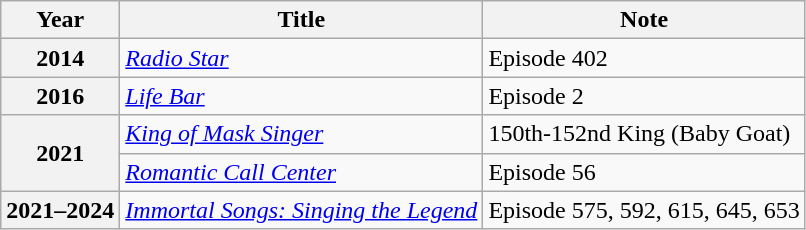<table class="wikitable plainrowheaders sortable">
<tr>
<th scope="col">Year</th>
<th scope="col">Title</th>
<th>Note</th>
</tr>
<tr>
<th>2014</th>
<td><a href='#'><em>Radio Star</em></a></td>
<td>Episode 402</td>
</tr>
<tr>
<th>2016</th>
<td><em><a href='#'>Life Bar</a></em></td>
<td>Episode 2</td>
</tr>
<tr>
<th rowspan="2">2021</th>
<td><em><a href='#'>King of Mask Singer</a></em></td>
<td>150th-152nd King (Baby Goat)</td>
</tr>
<tr>
<td><a href='#'><em>Romantic Call Center</em></a></td>
<td>Episode 56</td>
</tr>
<tr>
<th>2021–2024</th>
<td><em><a href='#'>Immortal Songs: Singing the Legend</a></em></td>
<td>Episode 575, 592, 615, 645, 653</td>
</tr>
</table>
